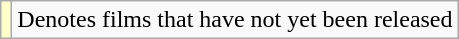<table class="wikitable sortable">
<tr>
<td style="background:#FFFFCC;"></td>
<td>Denotes films that have not yet been released</td>
</tr>
</table>
